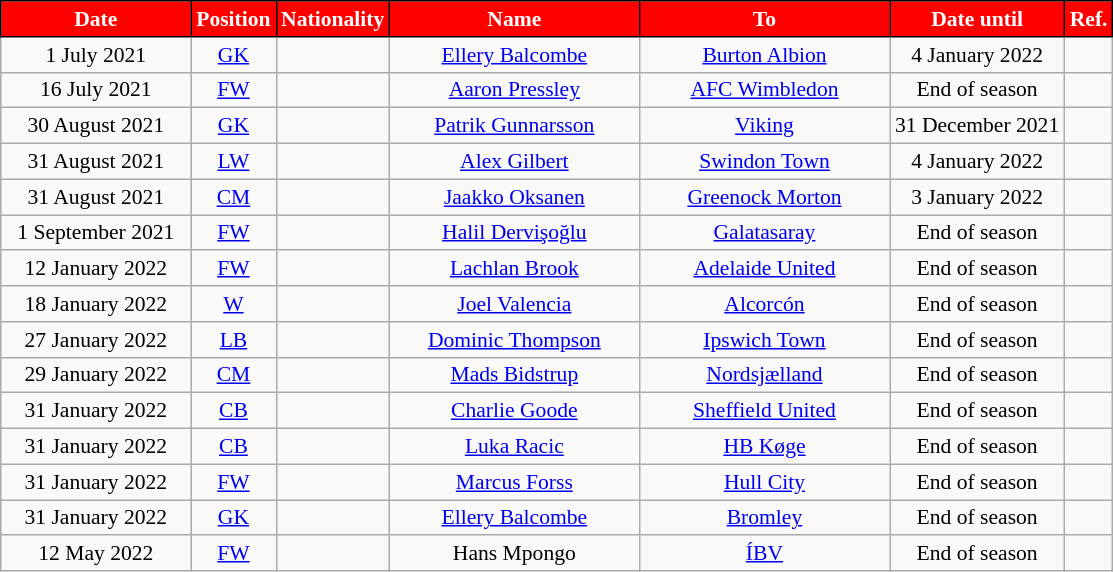<table class="wikitable" style="text-align:center; font-size:90%; ">
<tr>
<th style="background:#FF0000;color:white;border:1px solid black; width:120px;">Date</th>
<th style="background:#FF0000;color:white;border:1px solid black; width:50px;">Position</th>
<th style="background:#FF0000;color:white;border:1px solid black; width:50px;">Nationality</th>
<th style="background:#FF0000;color:white;border:1px solid black; width:160px;">Name</th>
<th style="background:#FF0000;color:white;border:1px solid black; width:160px;">To</th>
<th style="background:#FF0000;color:white;border:1px solid black; width:110px;">Date until</th>
<th style="background:#FF0000;color:white;border:1px solid black; width:25px;">Ref.</th>
</tr>
<tr>
<td>1 July 2021</td>
<td><a href='#'>GK</a></td>
<td></td>
<td><a href='#'>Ellery Balcombe</a></td>
<td> <a href='#'>Burton Albion</a></td>
<td>4 January 2022</td>
<td></td>
</tr>
<tr>
<td>16 July 2021</td>
<td><a href='#'>FW</a></td>
<td></td>
<td><a href='#'>Aaron Pressley</a></td>
<td> <a href='#'>AFC Wimbledon</a></td>
<td>End of season</td>
<td></td>
</tr>
<tr>
<td>30 August 2021</td>
<td><a href='#'>GK</a></td>
<td></td>
<td><a href='#'>Patrik Gunnarsson</a></td>
<td> <a href='#'>Viking</a></td>
<td>31 December 2021</td>
<td></td>
</tr>
<tr>
<td>31 August 2021</td>
<td><a href='#'>LW</a></td>
<td></td>
<td><a href='#'>Alex Gilbert</a></td>
<td> <a href='#'>Swindon Town</a></td>
<td>4 January 2022</td>
<td></td>
</tr>
<tr>
<td>31 August 2021</td>
<td><a href='#'>CM</a></td>
<td></td>
<td><a href='#'>Jaakko Oksanen</a></td>
<td> <a href='#'>Greenock Morton</a></td>
<td>3 January 2022</td>
<td></td>
</tr>
<tr>
<td>1 September 2021</td>
<td><a href='#'>FW</a></td>
<td></td>
<td><a href='#'>Halil Dervişoğlu</a></td>
<td> <a href='#'>Galatasaray</a></td>
<td>End of season</td>
<td></td>
</tr>
<tr>
<td>12 January 2022</td>
<td><a href='#'>FW</a></td>
<td></td>
<td><a href='#'>Lachlan Brook</a></td>
<td> <a href='#'>Adelaide United</a></td>
<td>End of season</td>
<td></td>
</tr>
<tr>
<td>18 January 2022</td>
<td><a href='#'>W</a></td>
<td></td>
<td><a href='#'>Joel Valencia</a></td>
<td> <a href='#'>Alcorcón</a></td>
<td>End of season</td>
<td></td>
</tr>
<tr>
<td>27 January 2022</td>
<td><a href='#'>LB</a></td>
<td></td>
<td><a href='#'>Dominic Thompson</a></td>
<td> <a href='#'>Ipswich Town</a></td>
<td>End of season</td>
<td></td>
</tr>
<tr>
<td>29 January 2022</td>
<td><a href='#'>CM</a></td>
<td></td>
<td><a href='#'>Mads Bidstrup</a></td>
<td> <a href='#'>Nordsjælland</a></td>
<td>End of season</td>
<td></td>
</tr>
<tr>
<td>31 January 2022</td>
<td><a href='#'>CB</a></td>
<td></td>
<td><a href='#'>Charlie Goode</a></td>
<td> <a href='#'>Sheffield United</a></td>
<td>End of season</td>
<td></td>
</tr>
<tr>
<td>31 January 2022</td>
<td><a href='#'>CB</a></td>
<td></td>
<td><a href='#'>Luka Racic</a></td>
<td> <a href='#'>HB Køge</a></td>
<td>End of season</td>
<td></td>
</tr>
<tr>
<td>31 January 2022</td>
<td><a href='#'>FW</a></td>
<td></td>
<td><a href='#'>Marcus Forss</a></td>
<td> <a href='#'>Hull City</a></td>
<td>End of season</td>
<td></td>
</tr>
<tr>
<td>31 January 2022</td>
<td><a href='#'>GK</a></td>
<td></td>
<td><a href='#'>Ellery Balcombe</a></td>
<td> <a href='#'>Bromley</a></td>
<td>End of season</td>
<td></td>
</tr>
<tr>
<td>12 May 2022</td>
<td><a href='#'>FW</a></td>
<td></td>
<td>Hans Mpongo</td>
<td> <a href='#'>ÍBV</a></td>
<td>End of season</td>
<td></td>
</tr>
</table>
